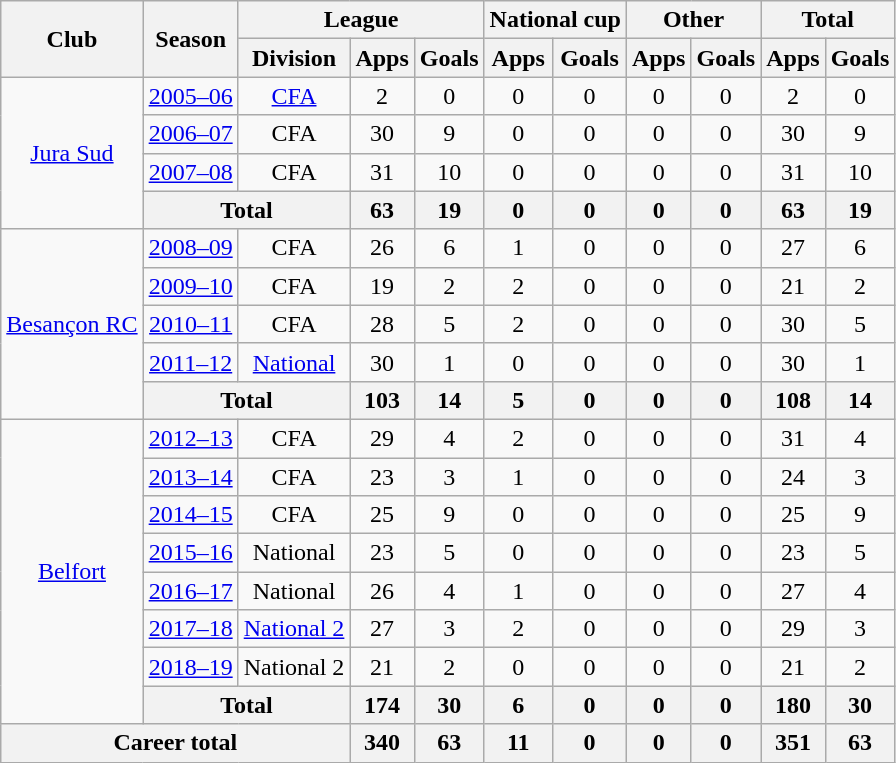<table class="wikitable" style="text-align:center">
<tr>
<th rowspan="2">Club</th>
<th rowspan="2">Season</th>
<th colspan="3">League</th>
<th colspan="2">National cup</th>
<th colspan="2">Other</th>
<th colspan="2">Total</th>
</tr>
<tr>
<th>Division</th>
<th>Apps</th>
<th>Goals</th>
<th>Apps</th>
<th>Goals</th>
<th>Apps</th>
<th>Goals</th>
<th>Apps</th>
<th>Goals</th>
</tr>
<tr>
<td rowspan="4"><a href='#'>Jura Sud</a></td>
<td><a href='#'>2005–06</a></td>
<td><a href='#'>CFA</a></td>
<td>2</td>
<td>0</td>
<td>0</td>
<td>0</td>
<td>0</td>
<td>0</td>
<td>2</td>
<td>0</td>
</tr>
<tr>
<td><a href='#'>2006–07</a></td>
<td>CFA</td>
<td>30</td>
<td>9</td>
<td>0</td>
<td>0</td>
<td>0</td>
<td>0</td>
<td>30</td>
<td>9</td>
</tr>
<tr>
<td><a href='#'>2007–08</a></td>
<td>CFA</td>
<td>31</td>
<td>10</td>
<td>0</td>
<td>0</td>
<td>0</td>
<td>0</td>
<td>31</td>
<td>10</td>
</tr>
<tr>
<th colspan="2">Total</th>
<th>63</th>
<th>19</th>
<th>0</th>
<th>0</th>
<th>0</th>
<th>0</th>
<th>63</th>
<th>19</th>
</tr>
<tr>
<td rowspan="5"><a href='#'>Besançon RC</a></td>
<td><a href='#'>2008–09</a></td>
<td>CFA</td>
<td>26</td>
<td>6</td>
<td>1</td>
<td>0</td>
<td>0</td>
<td>0</td>
<td>27</td>
<td>6</td>
</tr>
<tr>
<td><a href='#'>2009–10</a></td>
<td>CFA</td>
<td>19</td>
<td>2</td>
<td>2</td>
<td>0</td>
<td>0</td>
<td>0</td>
<td>21</td>
<td>2</td>
</tr>
<tr>
<td><a href='#'>2010–11</a></td>
<td>CFA</td>
<td>28</td>
<td>5</td>
<td>2</td>
<td>0</td>
<td>0</td>
<td>0</td>
<td>30</td>
<td>5</td>
</tr>
<tr>
<td><a href='#'>2011–12</a></td>
<td><a href='#'>National</a></td>
<td>30</td>
<td>1</td>
<td>0</td>
<td>0</td>
<td>0</td>
<td>0</td>
<td>30</td>
<td>1</td>
</tr>
<tr>
<th colspan="2">Total</th>
<th>103</th>
<th>14</th>
<th>5</th>
<th>0</th>
<th>0</th>
<th>0</th>
<th>108</th>
<th>14</th>
</tr>
<tr>
<td rowspan="8"><a href='#'>Belfort</a></td>
<td><a href='#'>2012–13</a></td>
<td>CFA</td>
<td>29</td>
<td>4</td>
<td>2</td>
<td>0</td>
<td>0</td>
<td>0</td>
<td>31</td>
<td>4</td>
</tr>
<tr>
<td><a href='#'>2013–14</a></td>
<td>CFA</td>
<td>23</td>
<td>3</td>
<td>1</td>
<td>0</td>
<td>0</td>
<td>0</td>
<td>24</td>
<td>3</td>
</tr>
<tr>
<td><a href='#'>2014–15</a></td>
<td>CFA</td>
<td>25</td>
<td>9</td>
<td>0</td>
<td>0</td>
<td>0</td>
<td>0</td>
<td>25</td>
<td>9</td>
</tr>
<tr>
<td><a href='#'>2015–16</a></td>
<td>National</td>
<td>23</td>
<td>5</td>
<td>0</td>
<td>0</td>
<td>0</td>
<td>0</td>
<td>23</td>
<td>5</td>
</tr>
<tr>
<td><a href='#'>2016–17</a></td>
<td>National</td>
<td>26</td>
<td>4</td>
<td>1</td>
<td>0</td>
<td>0</td>
<td>0</td>
<td>27</td>
<td>4</td>
</tr>
<tr>
<td><a href='#'>2017–18</a></td>
<td><a href='#'>National 2</a></td>
<td>27</td>
<td>3</td>
<td>2</td>
<td>0</td>
<td>0</td>
<td>0</td>
<td>29</td>
<td>3</td>
</tr>
<tr>
<td><a href='#'>2018–19</a></td>
<td>National 2</td>
<td>21</td>
<td>2</td>
<td>0</td>
<td>0</td>
<td>0</td>
<td>0</td>
<td>21</td>
<td>2</td>
</tr>
<tr>
<th colspan="2">Total</th>
<th>174</th>
<th>30</th>
<th>6</th>
<th>0</th>
<th>0</th>
<th>0</th>
<th>180</th>
<th>30</th>
</tr>
<tr>
<th colspan="3">Career total</th>
<th>340</th>
<th>63</th>
<th>11</th>
<th>0</th>
<th>0</th>
<th>0</th>
<th>351</th>
<th>63</th>
</tr>
</table>
